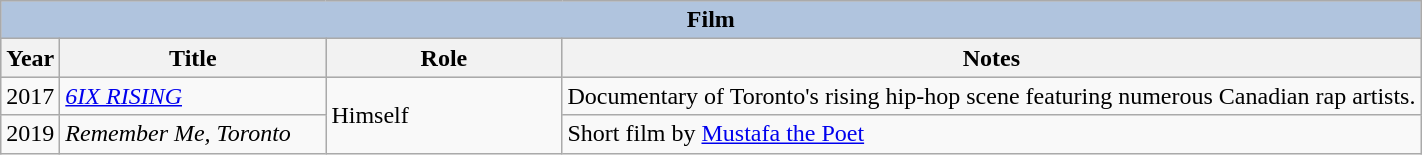<table class="wikitable">
<tr style="background:#ccc; text-align:center;">
<th colspan="4" style="background: LightSteelBlue;">Film</th>
</tr>
<tr style="background:#ccc; text-align:center;">
<th style="text-align:center;">Year</th>
<th style="width:170px;">Title</th>
<th style="width:150px;">Role</th>
<th>Notes</th>
</tr>
<tr>
<td>2017</td>
<td><em><a href='#'>6IX RISING</a></em></td>
<td rowspan="2">Himself</td>
<td>Documentary of Toronto's rising hip-hop scene featuring numerous Canadian rap artists.</td>
</tr>
<tr>
<td>2019</td>
<td><em>Remember Me, Toronto</em></td>
<td>Short film by <a href='#'>Mustafa the Poet</a></td>
</tr>
</table>
